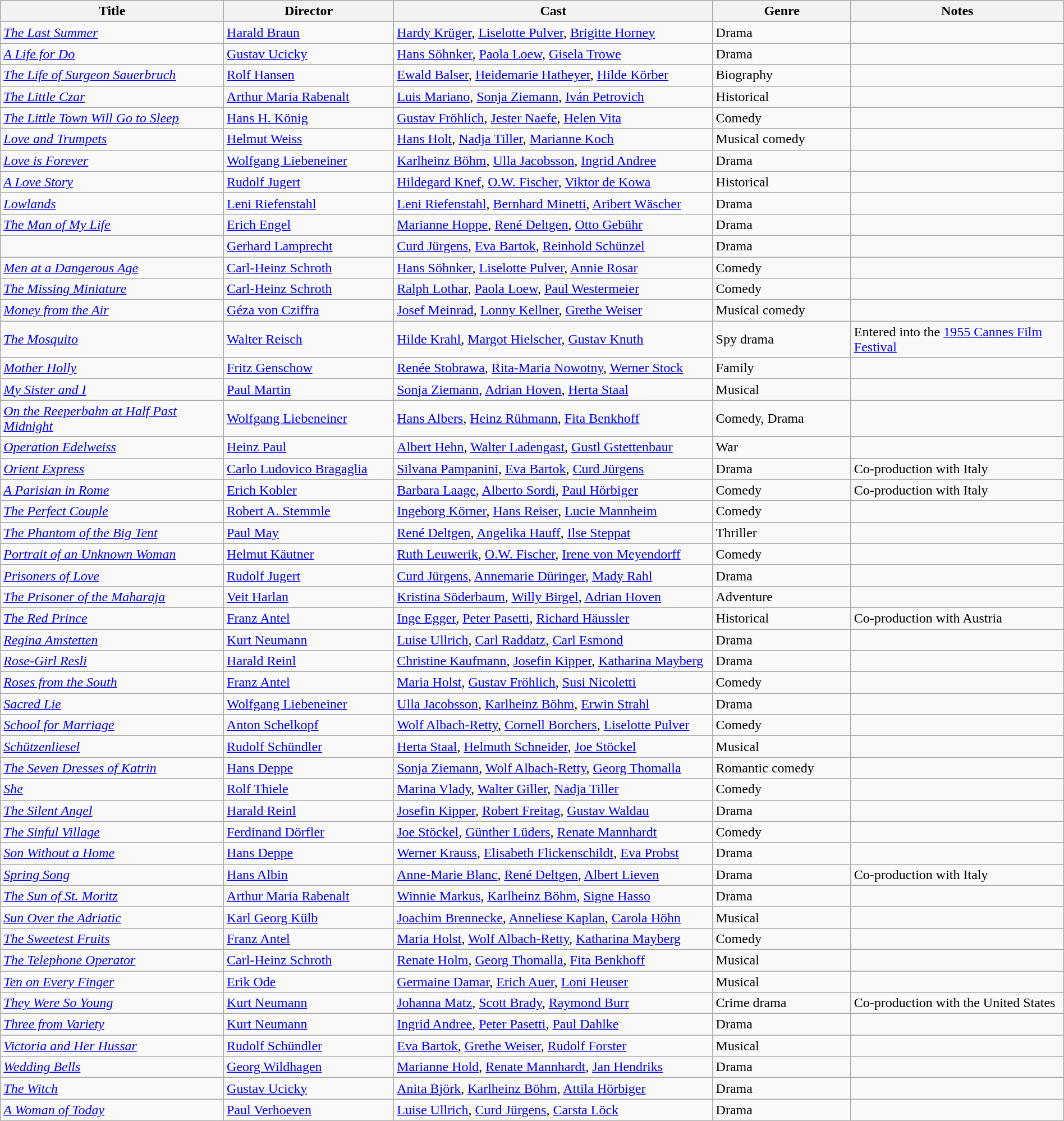<table class="wikitable" style="width:100%;">
<tr>
<th style="width:21%;">Title</th>
<th style="width:16%;">Director</th>
<th style="width:30%;">Cast</th>
<th style="width:13%;">Genre</th>
<th style="width:20%;">Notes</th>
</tr>
<tr>
<td><em><a href='#'>The Last Summer</a></em></td>
<td><a href='#'>Harald Braun</a></td>
<td><a href='#'>Hardy Krüger</a>, <a href='#'>Liselotte Pulver</a>, <a href='#'>Brigitte Horney</a></td>
<td>Drama</td>
<td></td>
</tr>
<tr>
<td><em><a href='#'>A Life for Do</a></em></td>
<td><a href='#'>Gustav Ucicky</a></td>
<td><a href='#'>Hans Söhnker</a>, <a href='#'>Paola Loew</a>, <a href='#'>Gisela Trowe</a></td>
<td>Drama</td>
<td></td>
</tr>
<tr>
<td><em><a href='#'>The Life of Surgeon Sauerbruch</a></em></td>
<td><a href='#'>Rolf Hansen</a></td>
<td><a href='#'>Ewald Balser</a>, <a href='#'>Heidemarie Hatheyer</a>, <a href='#'>Hilde Körber</a></td>
<td>Biography</td>
<td></td>
</tr>
<tr>
<td><em><a href='#'>The Little Czar</a></em></td>
<td><a href='#'>Arthur Maria Rabenalt</a></td>
<td><a href='#'>Luis Mariano</a>, <a href='#'>Sonja Ziemann</a>, <a href='#'>Iván Petrovich</a></td>
<td>Historical</td>
<td></td>
</tr>
<tr>
<td><em><a href='#'>The Little Town Will Go to Sleep</a></em></td>
<td><a href='#'>Hans H. König</a></td>
<td><a href='#'>Gustav Fröhlich</a>, <a href='#'>Jester Naefe</a>, <a href='#'>Helen Vita</a></td>
<td>Comedy</td>
<td></td>
</tr>
<tr>
<td><em><a href='#'>Love and Trumpets</a></em></td>
<td><a href='#'>Helmut Weiss</a></td>
<td><a href='#'>Hans Holt</a>, <a href='#'>Nadja Tiller</a>, <a href='#'>Marianne Koch</a></td>
<td>Musical comedy</td>
<td></td>
</tr>
<tr>
<td><em><a href='#'>Love is Forever</a></em></td>
<td><a href='#'>Wolfgang Liebeneiner</a></td>
<td><a href='#'>Karlheinz Böhm</a>, <a href='#'>Ulla Jacobsson</a>, <a href='#'>Ingrid Andree</a></td>
<td>Drama</td>
<td></td>
</tr>
<tr>
<td><em><a href='#'>A Love Story</a></em></td>
<td><a href='#'>Rudolf Jugert</a></td>
<td><a href='#'>Hildegard Knef</a>, <a href='#'>O.W. Fischer</a>, <a href='#'>Viktor de Kowa</a></td>
<td>Historical</td>
<td></td>
</tr>
<tr>
<td><em><a href='#'>Lowlands</a></em></td>
<td><a href='#'>Leni Riefenstahl</a></td>
<td><a href='#'>Leni Riefenstahl</a>, <a href='#'>Bernhard Minetti</a>, <a href='#'>Aribert Wäscher</a></td>
<td>Drama</td>
<td></td>
</tr>
<tr>
<td><em><a href='#'>The Man of My Life</a></em></td>
<td><a href='#'>Erich Engel</a></td>
<td><a href='#'>Marianne Hoppe</a>, <a href='#'>René Deltgen</a>, <a href='#'>Otto Gebühr</a></td>
<td>Drama</td>
<td></td>
</tr>
<tr>
<td><em></em></td>
<td><a href='#'>Gerhard Lamprecht</a></td>
<td><a href='#'>Curd Jürgens</a>, <a href='#'>Eva Bartok</a>, <a href='#'>Reinhold Schünzel</a></td>
<td>Drama</td>
<td></td>
</tr>
<tr>
<td><em><a href='#'>Men at a Dangerous Age</a></em></td>
<td><a href='#'>Carl-Heinz Schroth</a></td>
<td><a href='#'>Hans Söhnker</a>, <a href='#'>Liselotte Pulver</a>, <a href='#'>Annie Rosar</a></td>
<td>Comedy</td>
<td></td>
</tr>
<tr>
<td><em><a href='#'>The Missing Miniature</a></em></td>
<td><a href='#'>Carl-Heinz Schroth</a></td>
<td><a href='#'>Ralph Lothar</a>, <a href='#'>Paola Loew</a>, <a href='#'>Paul Westermeier</a></td>
<td>Comedy</td>
<td></td>
</tr>
<tr>
<td><em><a href='#'>Money from the Air</a></em></td>
<td><a href='#'>Géza von Cziffra</a></td>
<td><a href='#'>Josef Meinrad</a>, <a href='#'>Lonny Kellner</a>, <a href='#'>Grethe Weiser</a></td>
<td>Musical comedy</td>
<td></td>
</tr>
<tr>
<td><em><a href='#'>The Mosquito</a></em></td>
<td><a href='#'>Walter Reisch</a></td>
<td><a href='#'>Hilde Krahl</a>, <a href='#'>Margot Hielscher</a>, <a href='#'>Gustav Knuth</a></td>
<td>Spy drama</td>
<td>Entered into the <a href='#'>1955 Cannes Film Festival</a></td>
</tr>
<tr>
<td><em><a href='#'>Mother Holly</a></em></td>
<td><a href='#'>Fritz Genschow</a></td>
<td><a href='#'>Renée Stobrawa</a>, <a href='#'>Rita-Maria Nowotny</a>, <a href='#'>Werner Stock</a></td>
<td>Family</td>
<td></td>
</tr>
<tr>
<td><em><a href='#'>My Sister and I</a></em></td>
<td><a href='#'>Paul Martin</a></td>
<td><a href='#'>Sonja Ziemann</a>, <a href='#'>Adrian Hoven</a>, <a href='#'>Herta Staal</a></td>
<td>Musical</td>
<td></td>
</tr>
<tr>
<td><em><a href='#'>On the Reeperbahn at Half Past Midnight</a></em></td>
<td><a href='#'>Wolfgang Liebeneiner</a></td>
<td><a href='#'>Hans Albers</a>, <a href='#'>Heinz Rühmann</a>, <a href='#'>Fita Benkhoff</a></td>
<td>Comedy, Drama</td>
<td></td>
</tr>
<tr>
<td><em><a href='#'>Operation Edelweiss</a></em></td>
<td><a href='#'>Heinz Paul</a></td>
<td><a href='#'>Albert Hehn</a>, <a href='#'>Walter Ladengast</a>, <a href='#'>Gustl Gstettenbaur</a></td>
<td>War</td>
<td></td>
</tr>
<tr>
<td><em><a href='#'>Orient Express</a></em></td>
<td><a href='#'>Carlo Ludovico Bragaglia</a></td>
<td><a href='#'>Silvana Pampanini</a>, <a href='#'>Eva Bartok</a>, <a href='#'>Curd Jürgens</a></td>
<td>Drama</td>
<td>Co-production with Italy</td>
</tr>
<tr>
<td><em><a href='#'>A Parisian in Rome</a></em></td>
<td><a href='#'>Erich Kobler</a></td>
<td><a href='#'>Barbara Laage</a>, <a href='#'>Alberto Sordi</a>, <a href='#'>Paul Hörbiger</a></td>
<td>Comedy</td>
<td>Co-production with Italy</td>
</tr>
<tr>
<td><em><a href='#'>The Perfect Couple</a></em></td>
<td><a href='#'>Robert A. Stemmle</a></td>
<td><a href='#'>Ingeborg Körner</a>, <a href='#'>Hans Reiser</a>, <a href='#'>Lucie Mannheim</a></td>
<td>Comedy</td>
<td></td>
</tr>
<tr>
<td><em><a href='#'>The Phantom of the Big Tent</a></em></td>
<td><a href='#'>Paul May</a></td>
<td><a href='#'>René Deltgen</a>, <a href='#'>Angelika Hauff</a>, <a href='#'>Ilse Steppat</a></td>
<td>Thriller</td>
<td></td>
</tr>
<tr>
<td><em><a href='#'>Portrait of an Unknown Woman</a></em></td>
<td><a href='#'>Helmut Käutner</a></td>
<td><a href='#'>Ruth Leuwerik</a>, <a href='#'>O.W. Fischer</a>, <a href='#'>Irene von Meyendorff</a></td>
<td>Comedy</td>
<td></td>
</tr>
<tr>
<td><em><a href='#'>Prisoners of Love</a></em></td>
<td><a href='#'>Rudolf Jugert</a></td>
<td><a href='#'>Curd Jürgens</a>, <a href='#'>Annemarie Düringer</a>, <a href='#'>Mady Rahl</a></td>
<td>Drama</td>
<td></td>
</tr>
<tr>
<td><em><a href='#'>The Prisoner of the Maharaja</a></em></td>
<td><a href='#'>Veit Harlan</a></td>
<td><a href='#'>Kristina Söderbaum</a>, <a href='#'>Willy Birgel</a>, <a href='#'>Adrian Hoven</a></td>
<td>Adventure</td>
<td></td>
</tr>
<tr>
<td><em><a href='#'>The Red Prince</a></em></td>
<td><a href='#'>Franz Antel</a></td>
<td><a href='#'>Inge Egger</a>, <a href='#'>Peter Pasetti</a>, <a href='#'>Richard Häussler</a></td>
<td>Historical</td>
<td>Co-production with Austria</td>
</tr>
<tr>
<td><em><a href='#'>Regina Amstetten</a></em></td>
<td><a href='#'>Kurt Neumann</a></td>
<td><a href='#'>Luise Ullrich</a>, <a href='#'>Carl Raddatz</a>, <a href='#'>Carl Esmond</a></td>
<td>Drama</td>
<td></td>
</tr>
<tr>
<td><em><a href='#'>Rose-Girl Resli</a></em></td>
<td><a href='#'>Harald Reinl</a></td>
<td><a href='#'>Christine Kaufmann</a>, <a href='#'>Josefin Kipper</a>, <a href='#'>Katharina Mayberg</a></td>
<td>Drama</td>
<td></td>
</tr>
<tr>
<td><em><a href='#'>Roses from the South</a></em></td>
<td><a href='#'>Franz Antel</a></td>
<td><a href='#'>Maria Holst</a>, <a href='#'>Gustav Fröhlich</a>, <a href='#'>Susi Nicoletti</a></td>
<td>Comedy</td>
<td></td>
</tr>
<tr>
<td><em><a href='#'>Sacred Lie</a></em></td>
<td><a href='#'>Wolfgang Liebeneiner</a></td>
<td><a href='#'>Ulla Jacobsson</a>, <a href='#'>Karlheinz Böhm</a>, <a href='#'>Erwin Strahl</a></td>
<td>Drama</td>
<td></td>
</tr>
<tr>
<td><em><a href='#'>School for Marriage</a></em></td>
<td><a href='#'>Anton Schelkopf</a></td>
<td><a href='#'>Wolf Albach-Retty</a>, <a href='#'>Cornell Borchers</a>, <a href='#'>Liselotte Pulver</a></td>
<td>Comedy</td>
<td></td>
</tr>
<tr>
<td><em><a href='#'>Schützenliesel</a></em></td>
<td><a href='#'>Rudolf Schündler</a></td>
<td><a href='#'>Herta Staal</a>, <a href='#'>Helmuth Schneider</a>, <a href='#'>Joe Stöckel</a></td>
<td>Musical</td>
<td></td>
</tr>
<tr>
<td><em><a href='#'>The Seven Dresses of Katrin</a></em></td>
<td><a href='#'>Hans Deppe</a></td>
<td><a href='#'>Sonja Ziemann</a>, <a href='#'>Wolf Albach-Retty</a>, <a href='#'>Georg Thomalla</a></td>
<td>Romantic comedy</td>
<td></td>
</tr>
<tr>
<td><em><a href='#'>She</a></em></td>
<td><a href='#'>Rolf Thiele</a></td>
<td><a href='#'>Marina Vlady</a>, <a href='#'>Walter Giller</a>, <a href='#'>Nadja Tiller</a></td>
<td>Comedy</td>
<td></td>
</tr>
<tr>
<td><em><a href='#'>The Silent Angel</a></em></td>
<td><a href='#'>Harald Reinl</a></td>
<td><a href='#'>Josefin Kipper</a>, <a href='#'>Robert Freitag</a>, <a href='#'>Gustav Waldau</a></td>
<td>Drama</td>
<td></td>
</tr>
<tr>
<td><em><a href='#'>The Sinful Village</a></em></td>
<td><a href='#'>Ferdinand Dörfler</a></td>
<td><a href='#'>Joe Stöckel</a>, <a href='#'>Günther Lüders</a>, <a href='#'>Renate Mannhardt</a></td>
<td>Comedy</td>
<td></td>
</tr>
<tr>
<td><em><a href='#'>Son Without a Home</a></em></td>
<td><a href='#'>Hans Deppe</a></td>
<td><a href='#'>Werner Krauss</a>, <a href='#'>Elisabeth Flickenschildt</a>, <a href='#'>Eva Probst</a></td>
<td>Drama</td>
<td></td>
</tr>
<tr>
<td><em><a href='#'>Spring Song</a></em></td>
<td><a href='#'>Hans Albin</a></td>
<td><a href='#'>Anne-Marie Blanc</a>, <a href='#'>René Deltgen</a>, <a href='#'>Albert Lieven</a></td>
<td>Drama</td>
<td>Co-production with Italy</td>
</tr>
<tr>
<td><em><a href='#'>The Sun of St. Moritz</a></em></td>
<td><a href='#'>Arthur Maria Rabenalt</a></td>
<td><a href='#'>Winnie Markus</a>, <a href='#'>Karlheinz Böhm</a>, <a href='#'>Signe Hasso</a></td>
<td>Drama</td>
<td></td>
</tr>
<tr>
<td><em><a href='#'>Sun Over the Adriatic</a></em></td>
<td><a href='#'>Karl Georg Külb</a></td>
<td><a href='#'>Joachim Brennecke</a>, <a href='#'>Anneliese Kaplan</a>, <a href='#'>Carola Höhn</a></td>
<td>Musical</td>
<td></td>
</tr>
<tr>
<td><em><a href='#'>The Sweetest Fruits</a></em></td>
<td><a href='#'>Franz Antel</a></td>
<td><a href='#'>Maria Holst</a>, <a href='#'>Wolf Albach-Retty</a>, <a href='#'>Katharina Mayberg</a></td>
<td>Comedy</td>
<td></td>
</tr>
<tr>
<td><em><a href='#'>The Telephone Operator</a></em></td>
<td><a href='#'>Carl-Heinz Schroth</a></td>
<td><a href='#'>Renate Holm</a>, <a href='#'>Georg Thomalla</a>, <a href='#'>Fita Benkhoff</a></td>
<td>Musical</td>
<td></td>
</tr>
<tr>
<td><em><a href='#'>Ten on Every Finger</a></em></td>
<td><a href='#'>Erik Ode</a></td>
<td><a href='#'>Germaine Damar</a>, <a href='#'>Erich Auer</a>, <a href='#'>Loni Heuser</a></td>
<td>Musical</td>
<td></td>
</tr>
<tr>
<td><em><a href='#'>They Were So Young</a></em></td>
<td><a href='#'>Kurt Neumann</a></td>
<td><a href='#'>Johanna Matz</a>, <a href='#'>Scott Brady</a>, <a href='#'>Raymond Burr</a></td>
<td>Crime drama</td>
<td>Co-production with the United States</td>
</tr>
<tr>
<td><em><a href='#'>Three from Variety</a></em></td>
<td><a href='#'>Kurt Neumann</a></td>
<td><a href='#'>Ingrid Andree</a>, <a href='#'>Peter Pasetti</a>, <a href='#'>Paul Dahlke</a></td>
<td>Drama</td>
<td></td>
</tr>
<tr>
<td><em><a href='#'>Victoria and Her Hussar</a></em></td>
<td><a href='#'>Rudolf Schündler</a></td>
<td><a href='#'>Eva Bartok</a>, <a href='#'>Grethe Weiser</a>, <a href='#'>Rudolf Forster</a></td>
<td>Musical</td>
<td></td>
</tr>
<tr>
<td><em><a href='#'>Wedding Bells</a></em></td>
<td><a href='#'>Georg Wildhagen</a></td>
<td><a href='#'>Marianne Hold</a>, <a href='#'>Renate Mannhardt</a>, <a href='#'>Jan Hendriks</a></td>
<td>Drama</td>
<td></td>
</tr>
<tr>
<td><em><a href='#'>The Witch</a></em></td>
<td><a href='#'>Gustav Ucicky</a></td>
<td><a href='#'>Anita Björk</a>, <a href='#'>Karlheinz Böhm</a>, <a href='#'>Attila Hörbiger</a></td>
<td>Drama</td>
<td></td>
</tr>
<tr>
<td><em><a href='#'>A Woman of Today</a></em></td>
<td><a href='#'>Paul Verhoeven</a></td>
<td><a href='#'>Luise Ullrich</a>, <a href='#'>Curd Jürgens</a>, <a href='#'>Carsta Löck</a></td>
<td>Drama</td>
<td></td>
</tr>
</table>
